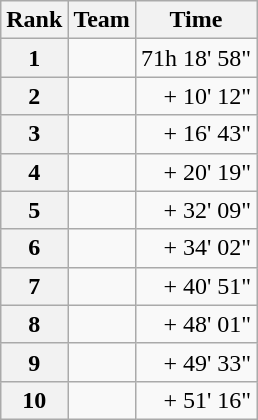<table class="wikitable">
<tr>
<th scope="col">Rank</th>
<th scope="col">Team</th>
<th scope="col">Time</th>
</tr>
<tr>
<th scope="row">1</th>
<td>  </td>
<td align="right">71h 18' 58"</td>
</tr>
<tr>
<th scope="row">2</th>
<td> </td>
<td align="right">+ 10' 12"</td>
</tr>
<tr>
<th scope="row">3</th>
<td> </td>
<td align="right">+ 16' 43"</td>
</tr>
<tr>
<th scope="row">4</th>
<td> </td>
<td align="right">+ 20' 19"</td>
</tr>
<tr>
<th scope="row">5</th>
<td> </td>
<td align="right">+ 32' 09"</td>
</tr>
<tr>
<th scope="row">6</th>
<td> </td>
<td align="right">+ 34' 02"</td>
</tr>
<tr>
<th scope="row">7</th>
<td> </td>
<td align="right">+ 40' 51"</td>
</tr>
<tr>
<th scope="row">8</th>
<td> </td>
<td align="right">+ 48' 01"</td>
</tr>
<tr>
<th scope="row">9</th>
<td> </td>
<td align="right">+ 49' 33"</td>
</tr>
<tr>
<th scope="row">10</th>
<td> </td>
<td align="right">+ 51' 16"</td>
</tr>
</table>
